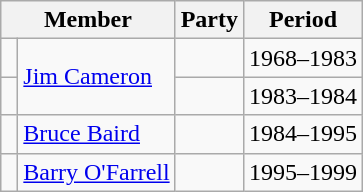<table class="wikitable">
<tr>
<th colspan="2">Member</th>
<th>Party</th>
<th>Period</th>
</tr>
<tr>
<td> </td>
<td rowspan="2"><a href='#'>Jim Cameron</a></td>
<td></td>
<td>1968–1983</td>
</tr>
<tr>
<td> </td>
<td></td>
<td>1983–1984</td>
</tr>
<tr>
<td> </td>
<td><a href='#'>Bruce Baird</a></td>
<td></td>
<td>1984–1995</td>
</tr>
<tr>
<td> </td>
<td><a href='#'>Barry O'Farrell</a></td>
<td></td>
<td>1995–1999</td>
</tr>
</table>
